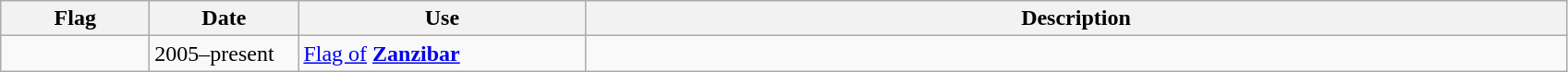<table class="wikitable">
<tr>
<th style="width:100px;">Flag</th>
<th style="width:100px;">Date</th>
<th style="width:200px;">Use</th>
<th style="width:700px;">Description</th>
</tr>
<tr>
<td></td>
<td>2005–present</td>
<td><a href='#'>Flag of</a> <strong><a href='#'>Zanzibar</a></strong></td>
<td></td>
</tr>
</table>
